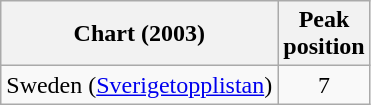<table class="wikitable">
<tr>
<th>Chart (2003)</th>
<th>Peak<br>position</th>
</tr>
<tr>
<td>Sweden (<a href='#'>Sverigetopplistan</a>)</td>
<td align="center">7</td>
</tr>
</table>
